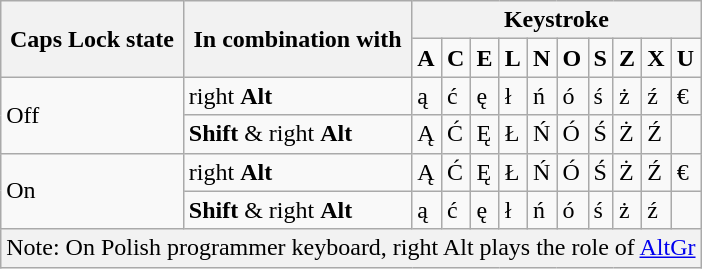<table class="wikitable">
<tr>
<th rowspan="2">Caps Lock state</th>
<th rowspan="2">In combination with</th>
<th colspan="10">Keystroke</th>
</tr>
<tr>
<td><strong>A</strong></td>
<td><strong>C</strong></td>
<td><strong>E</strong></td>
<td><strong>L</strong></td>
<td><strong>N</strong></td>
<td><strong>O</strong></td>
<td><strong>S</strong></td>
<td><strong>Z</strong></td>
<td><strong>X</strong></td>
<td><strong>U</strong></td>
</tr>
<tr>
<td rowspan="2">Off</td>
<td>right <strong>Alt</strong></td>
<td>ą</td>
<td>ć</td>
<td>ę</td>
<td>ł</td>
<td>ń</td>
<td>ó</td>
<td>ś</td>
<td>ż</td>
<td>ź</td>
<td>€</td>
</tr>
<tr>
<td><strong>Shift</strong> & right <strong>Alt</strong></td>
<td>Ą</td>
<td>Ć</td>
<td>Ę</td>
<td>Ł</td>
<td>Ń</td>
<td>Ó</td>
<td>Ś</td>
<td>Ż</td>
<td>Ź</td>
<td></td>
</tr>
<tr>
<td rowspan="2">On</td>
<td>right <strong>Alt</strong></td>
<td>Ą</td>
<td>Ć</td>
<td>Ę</td>
<td>Ł</td>
<td>Ń</td>
<td>Ó</td>
<td>Ś</td>
<td>Ż</td>
<td>Ź</td>
<td>€</td>
</tr>
<tr>
<td><strong>Shift</strong> & right <strong>Alt</strong></td>
<td>ą</td>
<td>ć</td>
<td>ę</td>
<td>ł</td>
<td>ń</td>
<td>ó</td>
<td>ś</td>
<td>ż</td>
<td>ź</td>
<td></td>
</tr>
<tr>
<th colspan="12" style="text-align:center; font-weight:normal;">Note: On Polish programmer keyboard, right Alt plays the role of <a href='#'>AltGr</a></th>
</tr>
</table>
